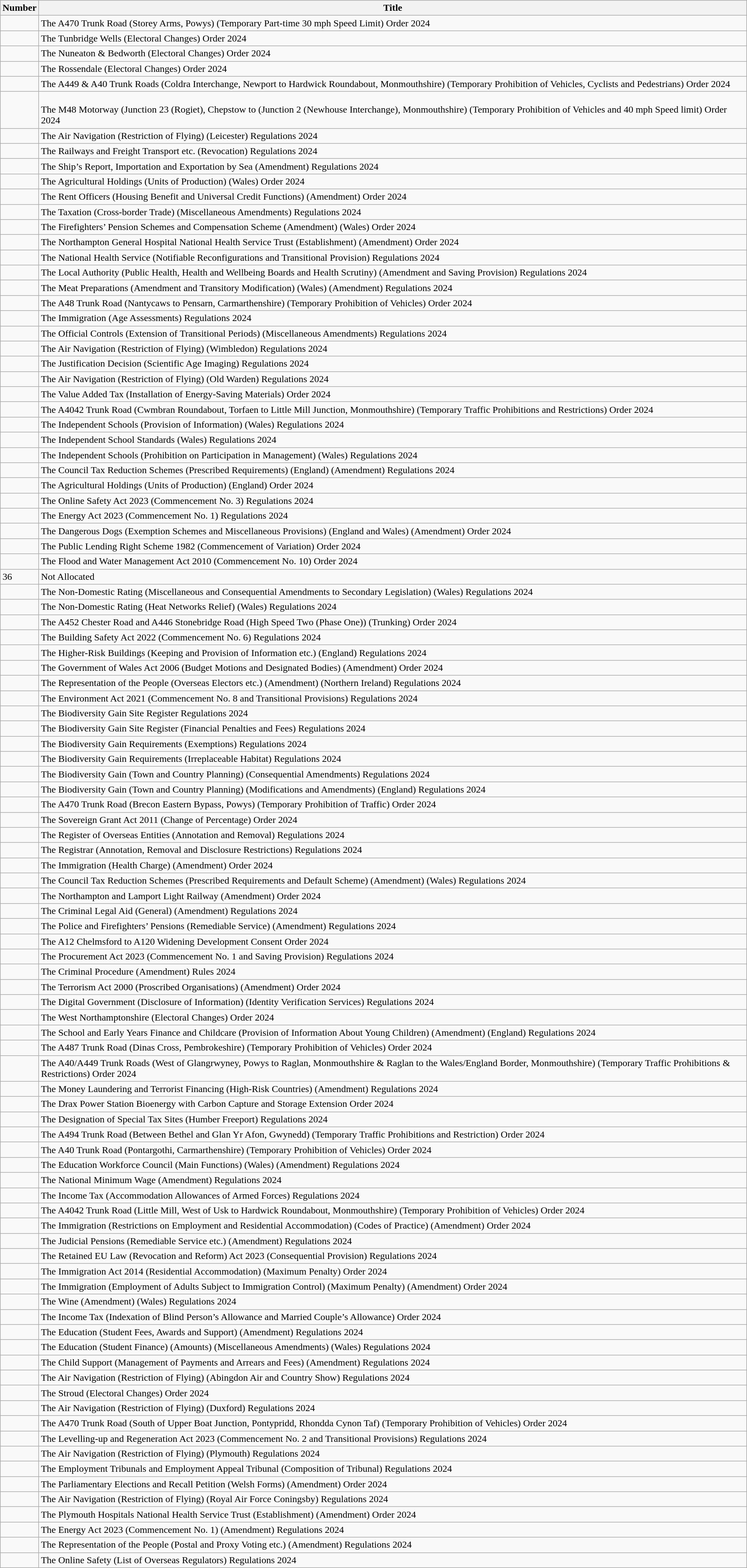<table class="wikitable collapsible">
<tr>
<th>Number</th>
<th>Title</th>
</tr>
<tr>
<td></td>
<td>The A470 Trunk Road (Storey Arms, Powys) (Temporary Part-time 30 mph Speed Limit) Order 2024</td>
</tr>
<tr>
<td></td>
<td>The Tunbridge Wells (Electoral Changes) Order 2024</td>
</tr>
<tr>
<td></td>
<td>The Nuneaton & Bedworth (Electoral Changes) Order 2024</td>
</tr>
<tr>
<td></td>
<td>The Rossendale (Electoral Changes) Order 2024</td>
</tr>
<tr>
<td></td>
<td>The A449 & A40 Trunk Roads (Coldra Interchange, Newport to Hardwick Roundabout, Monmouthshire) (Temporary Prohibition of Vehicles, Cyclists and Pedestrians) Order 2024</td>
</tr>
<tr>
<td></td>
<td><br>The M48 Motorway (Junction 23 (Rogiet), Chepstow to (Junction 2 (Newhouse Interchange), Monmouthshire) (Temporary Prohibition of Vehicles and 40 mph Speed limit) Order 2024</td>
</tr>
<tr>
<td></td>
<td>The Air Navigation (Restriction of Flying) (Leicester) Regulations 2024</td>
</tr>
<tr>
<td></td>
<td>The Railways and Freight Transport etc. (Revocation) Regulations 2024</td>
</tr>
<tr>
<td></td>
<td>The Ship’s Report, Importation and Exportation by Sea (Amendment) Regulations 2024</td>
</tr>
<tr>
<td></td>
<td>The Agricultural Holdings (Units of Production) (Wales) Order 2024</td>
</tr>
<tr>
<td></td>
<td>The Rent Officers (Housing Benefit and Universal Credit Functions) (Amendment) Order 2024</td>
</tr>
<tr>
<td></td>
<td>The Taxation (Cross-border Trade) (Miscellaneous Amendments) Regulations 2024</td>
</tr>
<tr>
<td></td>
<td>The Firefighters’ Pension Schemes and Compensation Scheme (Amendment) (Wales) Order 2024</td>
</tr>
<tr>
<td></td>
<td>The Northampton General Hospital National Health Service Trust (Establishment) (Amendment) Order 2024</td>
</tr>
<tr>
<td></td>
<td>The National Health Service (Notifiable Reconfigurations and Transitional Provision) Regulations 2024</td>
</tr>
<tr>
<td></td>
<td>The Local Authority (Public Health, Health and Wellbeing Boards and Health Scrutiny) (Amendment and Saving Provision) Regulations 2024</td>
</tr>
<tr>
<td></td>
<td>The Meat Preparations (Amendment and Transitory Modification) (Wales) (Amendment) Regulations 2024</td>
</tr>
<tr>
<td></td>
<td>The A48 Trunk Road (Nantycaws to Pensarn, Carmarthenshire) (Temporary Prohibition of Vehicles) Order 2024</td>
</tr>
<tr>
<td></td>
<td>The Immigration (Age Assessments) Regulations 2024</td>
</tr>
<tr>
<td></td>
<td>The Official Controls (Extension of Transitional Periods) (Miscellaneous Amendments) Regulations 2024</td>
</tr>
<tr>
<td></td>
<td>The Air Navigation (Restriction of Flying) (Wimbledon) Regulations 2024</td>
</tr>
<tr>
<td></td>
<td>The Justification Decision (Scientific Age Imaging) Regulations 2024</td>
</tr>
<tr>
<td></td>
<td>The Air Navigation (Restriction of Flying) (Old Warden) Regulations 2024</td>
</tr>
<tr>
<td></td>
<td>The Value Added Tax (Installation of Energy-Saving Materials) Order 2024</td>
</tr>
<tr>
<td></td>
<td>The A4042 Trunk Road (Cwmbran Roundabout, Torfaen to Little Mill Junction, Monmouthshire) (Temporary Traffic Prohibitions and Restrictions) Order 2024</td>
</tr>
<tr>
<td></td>
<td>The Independent Schools (Provision of Information) (Wales) Regulations 2024</td>
</tr>
<tr>
<td></td>
<td>The Independent School Standards (Wales) Regulations 2024</td>
</tr>
<tr>
<td></td>
<td>The Independent Schools (Prohibition on Participation in Management) (Wales) Regulations 2024</td>
</tr>
<tr>
<td></td>
<td>The Council Tax Reduction Schemes (Prescribed Requirements) (England) (Amendment) Regulations 2024</td>
</tr>
<tr>
<td></td>
<td>The Agricultural Holdings (Units of Production) (England) Order 2024</td>
</tr>
<tr>
<td></td>
<td>The Online Safety Act 2023 (Commencement No. 3) Regulations 2024</td>
</tr>
<tr>
<td></td>
<td>The Energy Act 2023 (Commencement No. 1) Regulations 2024</td>
</tr>
<tr>
<td></td>
<td>The Dangerous Dogs (Exemption Schemes and Miscellaneous Provisions) (England and Wales) (Amendment) Order 2024</td>
</tr>
<tr>
<td></td>
<td>The Public Lending Right Scheme 1982 (Commencement of Variation) Order 2024</td>
</tr>
<tr>
<td></td>
<td>The Flood and Water Management Act 2010 (Commencement No. 10) Order 2024</td>
</tr>
<tr>
<td>36</td>
<td>Not Allocated</td>
</tr>
<tr>
<td></td>
<td>The Non-Domestic Rating (Miscellaneous and Consequential Amendments to Secondary Legislation) (Wales) Regulations 2024</td>
</tr>
<tr>
<td></td>
<td>The Non-Domestic Rating (Heat Networks Relief) (Wales) Regulations 2024</td>
</tr>
<tr>
<td></td>
<td>The A452 Chester Road and A446 Stonebridge Road (High Speed Two (Phase One)) (Trunking) Order 2024</td>
</tr>
<tr>
<td></td>
<td>The Building Safety Act 2022 (Commencement No. 6) Regulations 2024</td>
</tr>
<tr>
<td></td>
<td>The Higher-Risk Buildings (Keeping and Provision of Information etc.) (England) Regulations 2024</td>
</tr>
<tr>
<td></td>
<td>The Government of Wales Act 2006 (Budget Motions and Designated Bodies) (Amendment) Order 2024</td>
</tr>
<tr>
<td></td>
<td>The Representation of the People (Overseas Electors etc.) (Amendment) (Northern Ireland) Regulations 2024</td>
</tr>
<tr>
<td></td>
<td>The Environment Act 2021 (Commencement No. 8 and Transitional Provisions) Regulations 2024</td>
</tr>
<tr>
<td></td>
<td>The Biodiversity Gain Site Register Regulations 2024</td>
</tr>
<tr>
<td></td>
<td>The Biodiversity Gain Site Register (Financial Penalties and Fees) Regulations 2024</td>
</tr>
<tr>
<td></td>
<td>The Biodiversity Gain Requirements (Exemptions) Regulations 2024</td>
</tr>
<tr>
<td></td>
<td>The Biodiversity Gain Requirements (Irreplaceable Habitat) Regulations 2024</td>
</tr>
<tr>
<td></td>
<td>The Biodiversity Gain (Town and Country Planning) (Consequential Amendments) Regulations 2024</td>
</tr>
<tr>
<td></td>
<td>The Biodiversity Gain (Town and Country Planning) (Modifications and Amendments) (England) Regulations 2024</td>
</tr>
<tr>
<td></td>
<td>The A470 Trunk Road (Brecon Eastern Bypass, Powys) (Temporary Prohibition of Traffic) Order 2024</td>
</tr>
<tr>
<td></td>
<td>The Sovereign Grant Act 2011 (Change of Percentage) Order 2024</td>
</tr>
<tr>
<td></td>
<td>The Register of Overseas Entities (Annotation and Removal) Regulations 2024</td>
</tr>
<tr>
<td></td>
<td>The Registrar (Annotation, Removal and Disclosure Restrictions) Regulations 2024</td>
</tr>
<tr>
<td></td>
<td>The Immigration (Health Charge) (Amendment) Order 2024</td>
</tr>
<tr>
<td></td>
<td>The Council Tax Reduction Schemes (Prescribed Requirements and Default Scheme) (Amendment) (Wales) Regulations 2024</td>
</tr>
<tr>
<td></td>
<td>The Northampton and Lamport Light Railway (Amendment) Order 2024</td>
</tr>
<tr>
<td></td>
<td>The Criminal Legal Aid (General) (Amendment) Regulations 2024</td>
</tr>
<tr>
<td></td>
<td>The Police and Firefighters’ Pensions (Remediable Service) (Amendment) Regulations 2024</td>
</tr>
<tr>
<td></td>
<td>The A12 Chelmsford to A120 Widening Development Consent Order 2024</td>
</tr>
<tr>
<td></td>
<td>The Procurement Act 2023 (Commencement No. 1 and Saving Provision) Regulations 2024</td>
</tr>
<tr>
<td></td>
<td>The Criminal Procedure (Amendment) Rules 2024</td>
</tr>
<tr>
<td></td>
<td>The Terrorism Act 2000 (Proscribed Organisations) (Amendment) Order 2024</td>
</tr>
<tr>
<td></td>
<td>The Digital Government (Disclosure of Information) (Identity Verification Services) Regulations 2024</td>
</tr>
<tr>
<td></td>
<td>The West Northamptonshire (Electoral Changes) Order 2024</td>
</tr>
<tr>
<td></td>
<td>The School and Early Years Finance and Childcare (Provision of Information About Young Children) (Amendment) (England) Regulations 2024</td>
</tr>
<tr>
<td></td>
<td>The A487 Trunk Road (Dinas Cross, Pembrokeshire) (Temporary Prohibition of Vehicles) Order 2024</td>
</tr>
<tr>
<td></td>
<td>The A40/A449 Trunk Roads (West of Glangrwyney, Powys to Raglan, Monmouthshire & Raglan to the Wales/England Border, Monmouthshire) (Temporary Traffic Prohibitions & Restrictions) Order 2024</td>
</tr>
<tr>
<td></td>
<td>The Money Laundering and Terrorist Financing (High-Risk Countries) (Amendment) Regulations 2024</td>
</tr>
<tr>
<td></td>
<td>The Drax Power Station Bioenergy with Carbon Capture and Storage Extension Order 2024</td>
</tr>
<tr>
<td></td>
<td>The Designation of Special Tax Sites (Humber Freeport) Regulations 2024</td>
</tr>
<tr>
<td></td>
<td>The A494 Trunk Road (Between Bethel and Glan Yr Afon, Gwynedd) (Temporary Traffic Prohibitions and Restriction) Order 2024</td>
</tr>
<tr>
<td></td>
<td>The A40 Trunk Road (Pontargothi, Carmarthenshire) (Temporary Prohibition of Vehicles) Order 2024</td>
</tr>
<tr>
<td></td>
<td>The Education Workforce Council (Main Functions) (Wales) (Amendment) Regulations 2024</td>
</tr>
<tr>
<td></td>
<td>The National Minimum Wage (Amendment) Regulations 2024</td>
</tr>
<tr>
<td></td>
<td>The Income Tax (Accommodation Allowances of Armed Forces) Regulations 2024</td>
</tr>
<tr>
<td></td>
<td>The A4042 Trunk Road (Little Mill, West of Usk to Hardwick Roundabout, Monmouthshire) (Temporary Prohibition of Vehicles) Order 2024</td>
</tr>
<tr>
<td></td>
<td>The Immigration (Restrictions on Employment and Residential Accommodation) (Codes of Practice) (Amendment) Order 2024</td>
</tr>
<tr>
<td></td>
<td>The Judicial Pensions (Remediable Service etc.) (Amendment) Regulations 2024</td>
</tr>
<tr>
<td></td>
<td>The Retained EU Law (Revocation and Reform) Act 2023 (Consequential Provision) Regulations 2024</td>
</tr>
<tr>
<td></td>
<td>The Immigration Act 2014 (Residential Accommodation) (Maximum Penalty) Order 2024</td>
</tr>
<tr>
<td></td>
<td>The Immigration (Employment of Adults Subject to Immigration Control) (Maximum Penalty) (Amendment) Order 2024</td>
</tr>
<tr>
<td></td>
<td>The Wine (Amendment) (Wales) Regulations 2024</td>
</tr>
<tr>
<td></td>
<td>The Income Tax (Indexation of Blind Person’s Allowance and Married Couple’s Allowance) Order 2024</td>
</tr>
<tr>
<td></td>
<td>The Education (Student Fees, Awards and Support) (Amendment) Regulations 2024</td>
</tr>
<tr>
<td></td>
<td>The Education (Student Finance) (Amounts) (Miscellaneous Amendments) (Wales) Regulations 2024</td>
</tr>
<tr>
<td></td>
<td>The Child Support (Management of Payments and Arrears and Fees) (Amendment) Regulations 2024</td>
</tr>
<tr>
<td></td>
<td>The Air Navigation (Restriction of Flying) (Abingdon Air and Country Show) Regulations 2024</td>
</tr>
<tr>
<td></td>
<td>The Stroud (Electoral Changes) Order 2024</td>
</tr>
<tr>
<td></td>
<td>The Air Navigation (Restriction of Flying) (Duxford) Regulations 2024</td>
</tr>
<tr>
<td></td>
<td>The A470 Trunk Road (South of Upper Boat Junction, Pontypridd, Rhondda Cynon Taf) (Temporary Prohibition of Vehicles) Order 2024</td>
</tr>
<tr>
<td></td>
<td>The Levelling-up and Regeneration Act 2023 (Commencement No. 2 and Transitional Provisions) Regulations 2024</td>
</tr>
<tr>
<td></td>
<td>The Air Navigation (Restriction of Flying) (Plymouth) Regulations 2024</td>
</tr>
<tr>
<td></td>
<td>The Employment Tribunals and Employment Appeal Tribunal (Composition of Tribunal) Regulations 2024</td>
</tr>
<tr>
<td></td>
<td>The Parliamentary Elections and Recall Petition (Welsh Forms) (Amendment) Order 2024</td>
</tr>
<tr>
<td></td>
<td>The Air Navigation (Restriction of Flying) (Royal Air Force Coningsby) Regulations 2024</td>
</tr>
<tr>
<td></td>
<td>The Plymouth Hospitals National Health Service Trust (Establishment) (Amendment) Order 2024</td>
</tr>
<tr>
<td></td>
<td>The Energy Act 2023 (Commencement No. 1) (Amendment) Regulations 2024</td>
</tr>
<tr>
<td></td>
<td>The Representation of the People (Postal and Proxy Voting etc.) (Amendment) Regulations 2024</td>
</tr>
<tr>
<td></td>
<td>The Online Safety (List of Overseas Regulators) Regulations 2024</td>
</tr>
</table>
